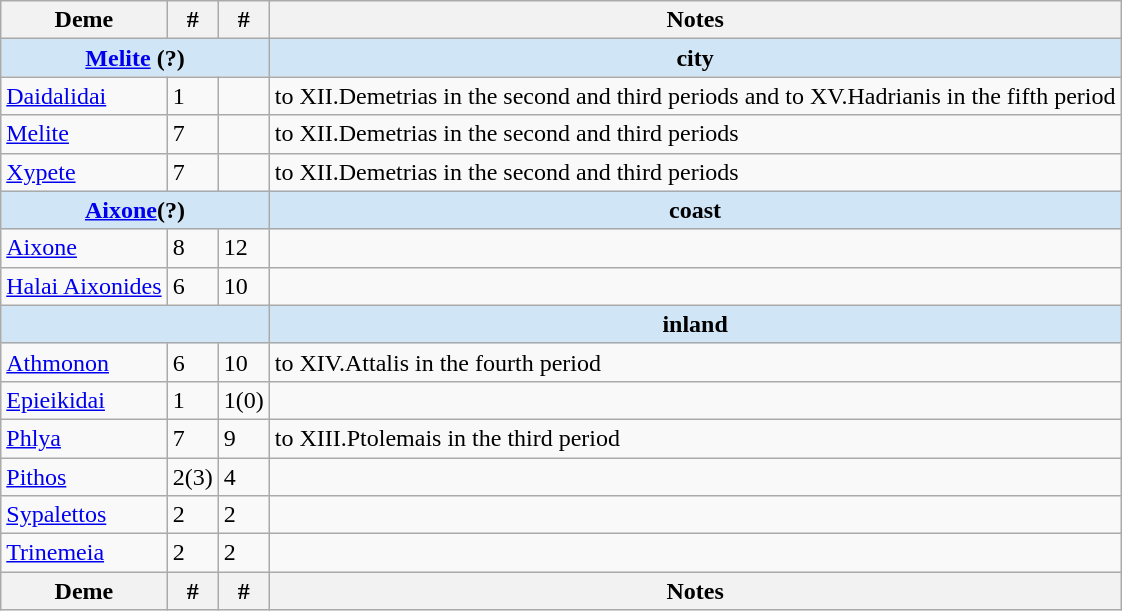<table class="wikitable">
<tr ---->
<th>Deme</th>
<th>#</th>
<th>#</th>
<th>Notes</th>
</tr>
<tr ---->
<th colspan="3" style="background: #d0e5f5"><a href='#'>Melite</a> (?)</th>
<th style="background: #d0e5f5">city</th>
</tr>
<tr ----style="background: #f1f5fc">
<td><a href='#'>Daidalidai</a></td>
<td>1</td>
<td></td>
<td>to  XII.Demetrias in the second and third periods and to XV.Hadrianis in the fifth period</td>
</tr>
<tr ----style="background: #f1f5fc">
<td><a href='#'>Melite</a></td>
<td>7</td>
<td></td>
<td>to  XII.Demetrias in the second and third periods</td>
</tr>
<tr ----style="background: #f1f5fc">
<td><a href='#'>Xypete</a></td>
<td>7</td>
<td></td>
<td>to  XII.Demetrias in the second and third periods</td>
</tr>
<tr ---->
<th colspan="3" style="background: #d0e5f5"><a href='#'>Aixone</a>(?)</th>
<th style="background: #d0e5f5">coast</th>
</tr>
<tr ----style="background: #f1f5fc">
<td><a href='#'>Aixone</a></td>
<td>8</td>
<td>12</td>
<td></td>
</tr>
<tr ----style="background: #f1f5fc">
<td><a href='#'>Halai Aixonides</a></td>
<td>6</td>
<td>10</td>
<td></td>
</tr>
<tr ---->
<th colspan="3" style="background: #d0e5f5"></th>
<th style="background: #d0e5f5">inland</th>
</tr>
<tr ----style="background: #f1f5fc">
<td><a href='#'>Athmonon</a></td>
<td>6</td>
<td>10</td>
<td>to XIV.Attalis in the fourth period</td>
</tr>
<tr ----style="background: #f1f5fc">
<td><a href='#'>Epieikidai</a></td>
<td>1</td>
<td>1(0)</td>
<td></td>
</tr>
<tr ----style="background: #f1f5fc">
<td><a href='#'>Phlya</a></td>
<td>7</td>
<td>9</td>
<td>to  XIII.Ptolemais in the third period</td>
</tr>
<tr ----style="background: #f1f5fc">
<td><a href='#'>Pithos</a></td>
<td>2(3)</td>
<td>4</td>
<td></td>
</tr>
<tr ----style="background: #f1f5fc">
<td><a href='#'>Sypalettos</a></td>
<td>2</td>
<td>2</td>
<td></td>
</tr>
<tr ----style="background: #f1f5fc">
<td><a href='#'>Trinemeia</a></td>
<td>2</td>
<td>2</td>
<td></td>
</tr>
<tr ---->
<th>Deme</th>
<th>#</th>
<th>#</th>
<th>Notes</th>
</tr>
</table>
